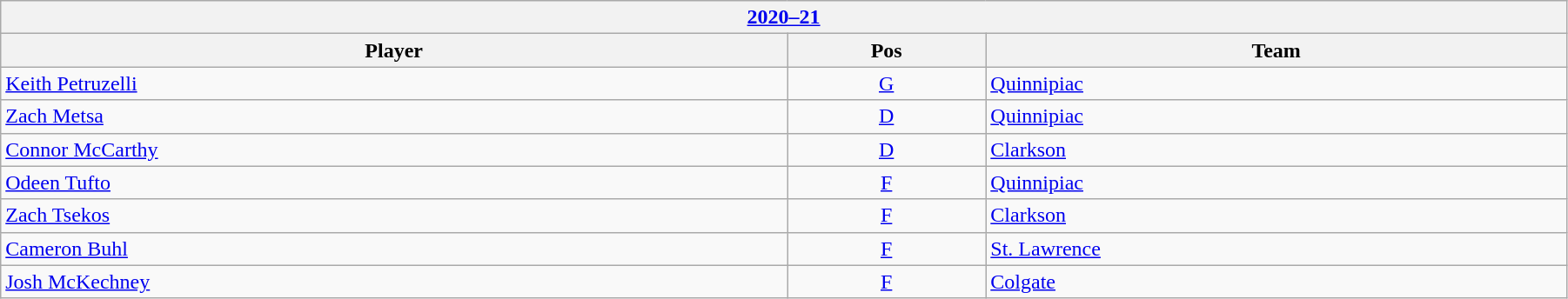<table class="wikitable" width=95%>
<tr>
<th colspan=3><a href='#'>2020–21</a></th>
</tr>
<tr>
<th>Player</th>
<th>Pos</th>
<th>Team</th>
</tr>
<tr>
<td><a href='#'>Keith Petruzelli</a></td>
<td align=center><a href='#'>G</a></td>
<td><a href='#'>Quinnipiac</a></td>
</tr>
<tr>
<td><a href='#'>Zach Metsa</a></td>
<td align=center><a href='#'>D</a></td>
<td><a href='#'>Quinnipiac</a></td>
</tr>
<tr>
<td><a href='#'>Connor McCarthy</a></td>
<td align=center><a href='#'>D</a></td>
<td><a href='#'>Clarkson</a></td>
</tr>
<tr>
<td><a href='#'>Odeen Tufto</a></td>
<td align=center><a href='#'>F</a></td>
<td><a href='#'>Quinnipiac</a></td>
</tr>
<tr>
<td><a href='#'>Zach Tsekos</a></td>
<td align=center><a href='#'>F</a></td>
<td><a href='#'>Clarkson</a></td>
</tr>
<tr>
<td><a href='#'>Cameron Buhl</a></td>
<td align=center><a href='#'>F</a></td>
<td><a href='#'>St. Lawrence</a></td>
</tr>
<tr>
<td><a href='#'>Josh McKechney</a></td>
<td align=center><a href='#'>F</a></td>
<td><a href='#'>Colgate</a></td>
</tr>
</table>
